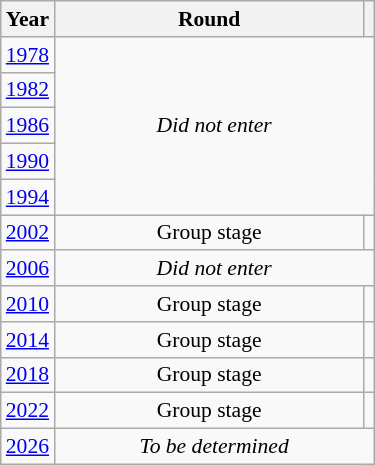<table class="wikitable" style="text-align: center; font-size:90%">
<tr>
<th>Year</th>
<th style="width:200px">Round</th>
<th></th>
</tr>
<tr>
<td><a href='#'>1978</a></td>
<td colspan="2" rowspan="5"><em>Did not enter</em></td>
</tr>
<tr>
<td><a href='#'>1982</a></td>
</tr>
<tr>
<td><a href='#'>1986</a></td>
</tr>
<tr>
<td><a href='#'>1990</a></td>
</tr>
<tr>
<td><a href='#'>1994</a></td>
</tr>
<tr>
<td><a href='#'>2002</a></td>
<td>Group stage</td>
<td></td>
</tr>
<tr>
<td><a href='#'>2006</a></td>
<td colspan="2"><em>Did not enter</em></td>
</tr>
<tr>
<td><a href='#'>2010</a></td>
<td>Group stage</td>
<td></td>
</tr>
<tr>
<td><a href='#'>2014</a></td>
<td>Group stage</td>
<td></td>
</tr>
<tr>
<td><a href='#'>2018</a></td>
<td>Group stage</td>
<td></td>
</tr>
<tr>
<td><a href='#'>2022</a></td>
<td>Group stage</td>
<td></td>
</tr>
<tr>
<td><a href='#'>2026</a></td>
<td colspan="2"><em>To be determined</em></td>
</tr>
</table>
